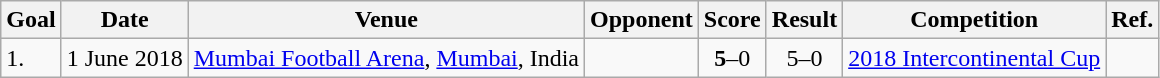<table class="wikitable plainrowheaders sortable">
<tr>
<th>Goal</th>
<th>Date</th>
<th>Venue</th>
<th>Opponent</th>
<th>Score</th>
<th>Result</th>
<th>Competition</th>
<th>Ref.</th>
</tr>
<tr>
<td>1.</td>
<td>1 June 2018</td>
<td><a href='#'>Mumbai Football Arena</a>, <a href='#'>Mumbai</a>, India</td>
<td></td>
<td align=center><strong>5</strong>–0</td>
<td align=center>5–0</td>
<td><a href='#'>2018 Intercontinental Cup</a></td>
<td></td>
</tr>
</table>
